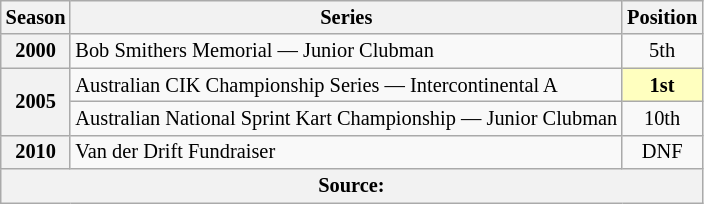<table class="wikitable" style="font-size: 85%; text-align:center">
<tr>
<th>Season</th>
<th>Series</th>
<th>Position</th>
</tr>
<tr>
<th>2000</th>
<td align="left">Bob Smithers Memorial — Junior Clubman</td>
<td>5th</td>
</tr>
<tr>
<th rowspan=2>2005</th>
<td align="left">Australian CIK Championship Series — Intercontinental A</td>
<td style="background-color:#FFFFBF"><strong>1st</strong></td>
</tr>
<tr>
<td align="left">Australian National Sprint Kart Championship — Junior Clubman</td>
<td>10th</td>
</tr>
<tr>
<th>2010</th>
<td align="left">Van der Drift Fundraiser</td>
<td>DNF</td>
</tr>
<tr>
<th colspan="3">Source:</th>
</tr>
</table>
